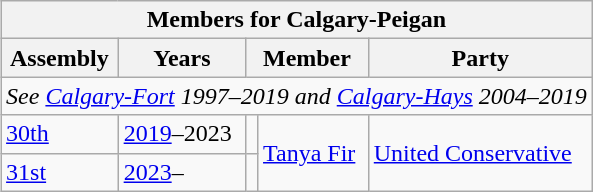<table class="wikitable" align=right>
<tr>
<th colspan=5>Members for Calgary-Peigan</th>
</tr>
<tr>
<th>Assembly</th>
<th>Years</th>
<th colspan="2">Member</th>
<th>Party</th>
</tr>
<tr>
<td align="center" colspan=5><em>See <a href='#'>Calgary-Fort</a> 1997–2019 and <a href='#'>Calgary-Hays</a> 2004–2019</em></td>
</tr>
<tr>
<td><a href='#'>30th</a></td>
<td><a href='#'>2019</a>–2023</td>
<td></td>
<td rowspan="2"><a href='#'>Tanya Fir</a></td>
<td rowspan="2"><a href='#'>United Conservative</a></td>
</tr>
<tr>
<td><a href='#'>31st</a></td>
<td><a href='#'>2023</a>–</td>
<td></td>
</tr>
</table>
